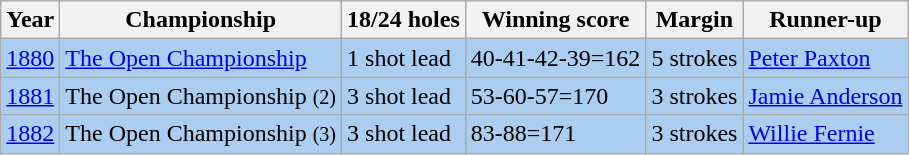<table class="sortable wikitable">
<tr>
<th>Year</th>
<th>Championship</th>
<th>18/24 holes</th>
<th>Winning score</th>
<th>Margin</th>
<th>Runner-up</th>
</tr>
<tr style="background:#ABCDEF;">
<td align=center><a href='#'>1880</a></td>
<td><a href='#'>The Open Championship</a></td>
<td>1 shot lead</td>
<td>40-41-42-39=162</td>
<td>5 strokes</td>
<td> <a href='#'>Peter Paxton</a></td>
</tr>
<tr style="background:#ABCDEF;">
<td align=center><a href='#'>1881</a></td>
<td>The Open Championship <small> (2)</small></td>
<td>3 shot lead</td>
<td>53-60-57=170</td>
<td>3 strokes</td>
<td> <a href='#'>Jamie Anderson</a></td>
</tr>
<tr style="background:#ABCDEF;">
<td align=center><a href='#'>1882</a></td>
<td>The Open Championship <small> (3)</small></td>
<td>3 shot lead</td>
<td>83-88=171</td>
<td>3 strokes</td>
<td> <a href='#'>Willie Fernie</a></td>
</tr>
</table>
